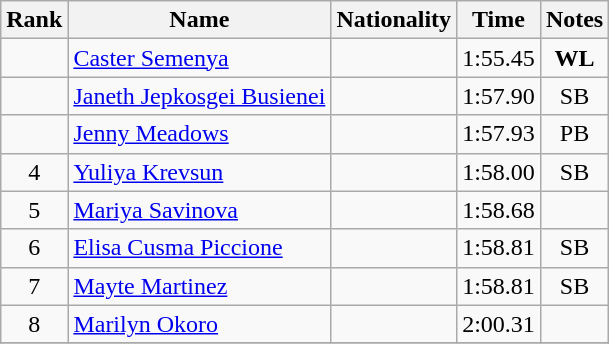<table class="wikitable sortable" style="text-align:center">
<tr>
<th>Rank</th>
<th>Name</th>
<th>Nationality</th>
<th>Time</th>
<th>Notes</th>
</tr>
<tr>
<td></td>
<td align=left><a href='#'>Caster Semenya</a></td>
<td align=left></td>
<td>1:55.45</td>
<td><strong>WL</strong></td>
</tr>
<tr>
<td></td>
<td align=left><a href='#'>Janeth Jepkosgei Busienei</a></td>
<td align=left></td>
<td>1:57.90</td>
<td>SB</td>
</tr>
<tr>
<td></td>
<td align=left><a href='#'>Jenny Meadows</a></td>
<td align=left></td>
<td>1:57.93</td>
<td>PB</td>
</tr>
<tr>
<td>4</td>
<td align=left><a href='#'>Yuliya Krevsun</a></td>
<td align=left></td>
<td>1:58.00</td>
<td>SB</td>
</tr>
<tr>
<td>5</td>
<td align=left><a href='#'>Mariya Savinova</a></td>
<td align=left></td>
<td>1:58.68</td>
<td></td>
</tr>
<tr>
<td>6</td>
<td align=left><a href='#'>Elisa Cusma Piccione</a></td>
<td align=left></td>
<td>1:58.81</td>
<td>SB</td>
</tr>
<tr>
<td>7</td>
<td align=left><a href='#'>Mayte Martinez</a></td>
<td align=left></td>
<td>1:58.81</td>
<td>SB</td>
</tr>
<tr>
<td>8</td>
<td align=left><a href='#'>Marilyn Okoro</a></td>
<td align=left></td>
<td>2:00.31</td>
<td></td>
</tr>
<tr>
</tr>
</table>
